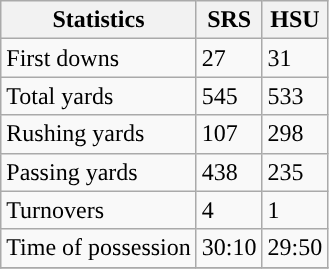<table class="wikitable" style="float: left;">
<tr>
<th>Statistics</th>
<th>SRS</th>
<th>HSU</th>
</tr>
<tr>
<td>First downs</td>
<td>27</td>
<td>31</td>
</tr>
<tr>
<td>Total yards</td>
<td>545</td>
<td>533</td>
</tr>
<tr>
<td>Rushing yards</td>
<td>107</td>
<td>298</td>
</tr>
<tr>
<td>Passing yards</td>
<td>438</td>
<td>235</td>
</tr>
<tr>
<td>Turnovers</td>
<td>4</td>
<td>1</td>
</tr>
<tr>
<td>Time of possession</td>
<td>30:10</td>
<td>29:50</td>
</tr>
<tr>
</tr>
</table>
